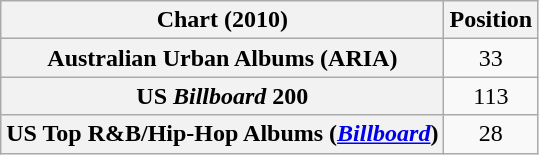<table class="wikitable sortable plainrowheaders" style="text-align:center">
<tr>
<th>Chart (2010)</th>
<th>Position</th>
</tr>
<tr>
<th scope="row">Australian Urban Albums (ARIA)</th>
<td stylealign="text-align:center;">33</td>
</tr>
<tr>
<th scope="row">US <em>Billboard</em> 200</th>
<td stylealign="text-align:center;">113</td>
</tr>
<tr>
<th scope="row">US Top R&B/Hip-Hop Albums (<em><a href='#'>Billboard</a></em>)</th>
<td stylealign="text-align:center;">28</td>
</tr>
</table>
